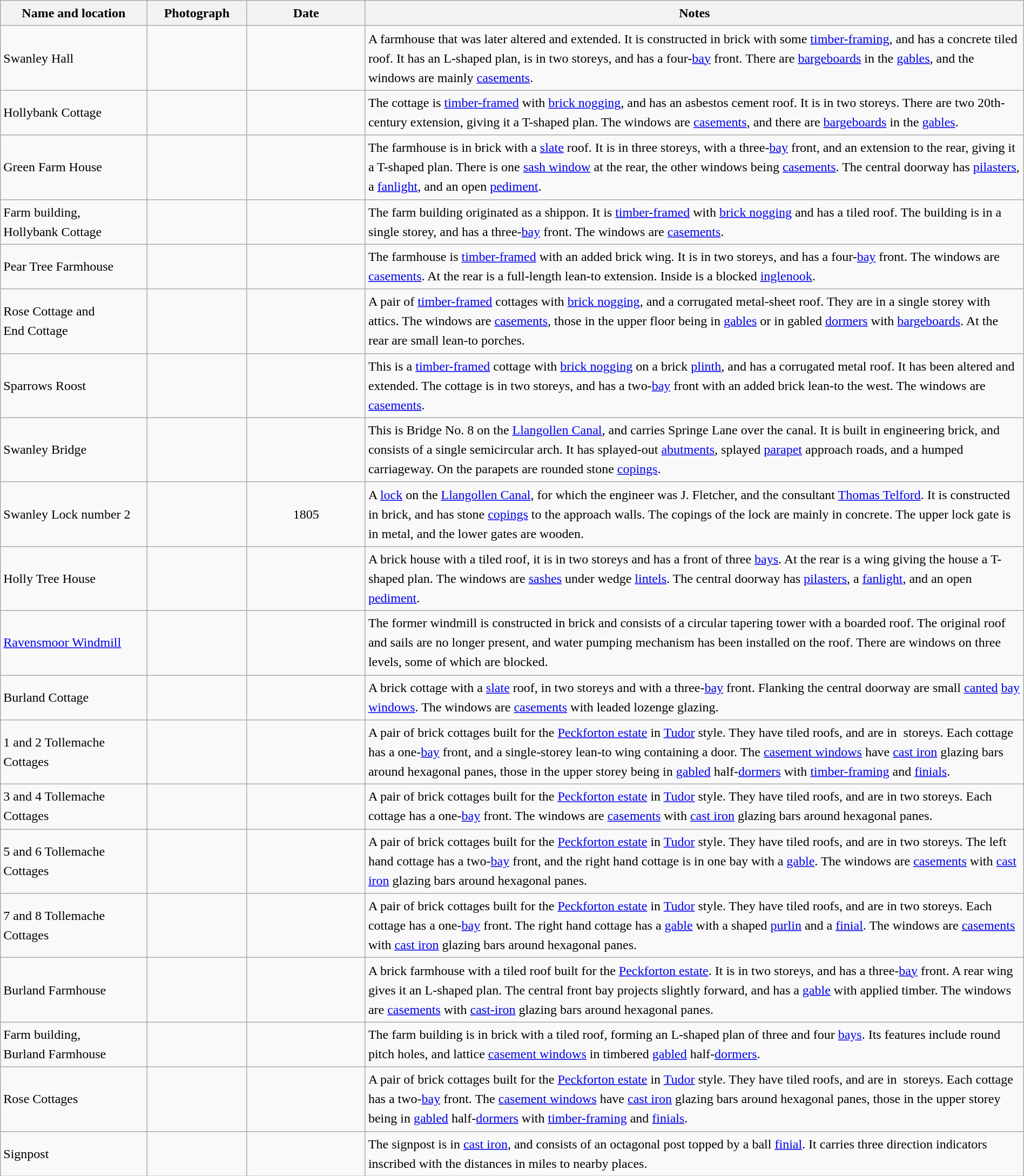<table class="wikitable sortable plainrowheaders" style="width:100%;border:0px;text-align:left;line-height:150%;">
<tr>
<th scope="col"  style="width:150px">Name and location</th>
<th scope="col"  style="width:100px" class="unsortable">Photograph</th>
<th scope="col"  style="width:120px">Date</th>
<th scope="col"  style="width:700px" class="unsortable">Notes</th>
</tr>
<tr>
<td>Swanley Hall<br><small></small></td>
<td></td>
<td align="center"></td>
<td>A farmhouse that was later altered and extended.  It is constructed in brick with some <a href='#'>timber-framing</a>, and has a concrete tiled roof.  It has an L-shaped plan, is in two storeys, and has a four-<a href='#'>bay</a> front.  There are <a href='#'>bargeboards</a> in the <a href='#'>gables</a>, and the windows are mainly <a href='#'>casements</a>.</td>
</tr>
<tr>
<td>Hollybank Cottage<br><small></small></td>
<td></td>
<td align="center"></td>
<td>The cottage is <a href='#'>timber-framed</a> with <a href='#'>brick nogging</a>, and has an asbestos cement roof.  It is in two storeys.  There are two 20th-century extension, giving it a T-shaped plan. The windows are <a href='#'>casements</a>, and there are <a href='#'>bargeboards</a> in the <a href='#'>gables</a>.</td>
</tr>
<tr>
<td>Green Farm House<br><small></small></td>
<td></td>
<td align="center"></td>
<td>The farmhouse is in brick with a <a href='#'>slate</a> roof.  It is in three storeys, with a three-<a href='#'>bay</a> front, and an extension to the rear, giving it a T-shaped plan.  There is one <a href='#'>sash window</a> at the rear, the other windows being <a href='#'>casements</a>.  The central doorway has <a href='#'>pilasters</a>, a <a href='#'>fanlight</a>, and an open <a href='#'>pediment</a>.</td>
</tr>
<tr>
<td>Farm building,<br>Hollybank Cottage<br><small></small></td>
<td></td>
<td align="center"></td>
<td>The farm building originated as a shippon.  It is <a href='#'>timber-framed</a> with <a href='#'>brick nogging</a> and has a tiled roof.  The building is in a single storey, and has a three-<a href='#'>bay</a> front.  The windows are <a href='#'>casements</a>.</td>
</tr>
<tr>
<td>Pear Tree Farmhouse<br><small></small></td>
<td></td>
<td align="center"></td>
<td>The farmhouse is <a href='#'>timber-framed</a> with an added brick wing.  It is in two storeys, and has a four-<a href='#'>bay</a> front.  The windows are <a href='#'>casements</a>.  At the rear is a full-length lean-to extension.  Inside is a blocked <a href='#'>inglenook</a>.</td>
</tr>
<tr>
<td>Rose Cottage and<br>End Cottage<br><small></small></td>
<td></td>
<td align="center"></td>
<td>A pair of <a href='#'>timber-framed</a> cottages with <a href='#'>brick nogging</a>, and a corrugated metal-sheet roof.  They are in a single storey with attics.  The windows are <a href='#'>casements</a>, those in the upper floor being in <a href='#'>gables</a> or in gabled <a href='#'>dormers</a> with <a href='#'>bargeboards</a>.  At the rear are small lean-to porches.</td>
</tr>
<tr>
<td>Sparrows Roost<br><small></small></td>
<td></td>
<td align="center"></td>
<td>This is a <a href='#'>timber-framed</a> cottage with <a href='#'>brick nogging</a> on a brick <a href='#'>plinth</a>, and has a corrugated metal roof.  It has been altered and extended.  The cottage is in two storeys, and has a two-<a href='#'>bay</a> front with an added brick lean-to the west.  The windows are <a href='#'>casements</a>.</td>
</tr>
<tr>
<td>Swanley Bridge<br><small></small></td>
<td></td>
<td align="center"></td>
<td>This is Bridge No. 8 on the <a href='#'>Llangollen Canal</a>, and carries Springe Lane over the canal.  It is built in engineering brick, and consists of a single semicircular arch.  It has splayed-out <a href='#'>abutments</a>, splayed <a href='#'>parapet</a> approach roads, and a humped carriageway.  On the parapets are rounded stone <a href='#'>copings</a>.</td>
</tr>
<tr>
<td>Swanley Lock number 2<br><small></small></td>
<td></td>
<td align="center">1805</td>
<td>A <a href='#'>lock</a> on the <a href='#'>Llangollen Canal</a>, for which the engineer was J. Fletcher, and the consultant <a href='#'>Thomas Telford</a>.  It is constructed in brick, and has stone <a href='#'>copings</a> to the approach walls.  The copings of the lock are mainly in concrete.  The upper lock gate is in metal, and the lower gates are wooden.</td>
</tr>
<tr>
<td>Holly Tree House<br><small></small></td>
<td></td>
<td align="center"></td>
<td>A brick house with a tiled roof, it is in two storeys and has a front of three <a href='#'>bays</a>.  At the rear is a wing giving the house a T-shaped plan.  The windows are <a href='#'>sashes</a> under wedge <a href='#'>lintels</a>.  The central doorway has <a href='#'>pilasters</a>, a <a href='#'>fanlight</a>, and an open <a href='#'>pediment</a>.</td>
</tr>
<tr>
<td><a href='#'>Ravensmoor Windmill</a><br><small></small></td>
<td></td>
<td align="center"></td>
<td>The former windmill is constructed in brick and consists of a circular tapering tower with a boarded roof.  The original roof and sails are no longer present, and water pumping mechanism has been installed on the roof.  There are windows on three levels, some of which are blocked.</td>
</tr>
<tr>
<td>Burland Cottage<br><small></small></td>
<td></td>
<td align="center"></td>
<td>A brick cottage with a <a href='#'>slate</a> roof, in two storeys and with a three-<a href='#'>bay</a> front.  Flanking the central doorway are small <a href='#'>canted</a> <a href='#'>bay windows</a>.  The windows are <a href='#'>casements</a> with leaded lozenge glazing.</td>
</tr>
<tr>
<td>1 and 2 Tollemache Cottages<br><small></small></td>
<td></td>
<td align="center"></td>
<td>A pair of brick cottages built for the <a href='#'>Peckforton estate</a> in <a href='#'>Tudor</a> style.  They have tiled roofs, and are in  storeys.  Each cottage has a one-<a href='#'>bay</a> front, and a single-storey lean-to wing containing a door.  The <a href='#'>casement windows</a> have <a href='#'>cast iron</a> glazing bars around hexagonal panes, those in the upper storey being in <a href='#'>gabled</a> half-<a href='#'>dormers</a> with <a href='#'>timber-framing</a> and <a href='#'>finials</a>.</td>
</tr>
<tr>
<td>3 and 4 Tollemache Cottages<br><small></small></td>
<td></td>
<td align="center"></td>
<td>A pair of brick cottages built for the <a href='#'>Peckforton estate</a> in <a href='#'>Tudor</a> style.  They have tiled roofs, and are in two storeys.  Each cottage has a one-<a href='#'>bay</a> front.  The windows are <a href='#'>casements</a> with <a href='#'>cast iron</a> glazing bars around hexagonal panes.</td>
</tr>
<tr>
<td>5 and 6 Tollemache Cottages<br><small></small></td>
<td></td>
<td align="center"></td>
<td>A pair of brick cottages built for the <a href='#'>Peckforton estate</a> in <a href='#'>Tudor</a> style.  They have tiled roofs, and are in two storeys. The left hand cottage has a two-<a href='#'>bay</a> front, and the right hand cottage is in one bay with a <a href='#'>gable</a>.  The windows are <a href='#'>casements</a> with <a href='#'>cast iron</a> glazing bars around hexagonal panes.</td>
</tr>
<tr>
<td>7 and 8 Tollemache Cottages<br><small></small></td>
<td></td>
<td align="center"></td>
<td>A pair of brick cottages built for the <a href='#'>Peckforton estate</a> in <a href='#'>Tudor</a> style.  They have tiled roofs, and are in two storeys.  Each cottage has a one-<a href='#'>bay</a> front.  The right hand cottage has a <a href='#'>gable</a> with a shaped <a href='#'>purlin</a> and a <a href='#'>finial</a>.  The windows are <a href='#'>casements</a> with <a href='#'>cast iron</a> glazing bars around hexagonal panes.</td>
</tr>
<tr>
<td>Burland Farmhouse<br><small></small></td>
<td></td>
<td align="center"></td>
<td>A brick farmhouse with a tiled roof built for the <a href='#'>Peckforton estate</a>.  It is in two storeys, and has a three-<a href='#'>bay</a> front.  A rear wing gives it an L-shaped plan.  The central front bay projects slightly forward, and has a <a href='#'>gable</a> with applied timber. The windows are <a href='#'>casements</a> with <a href='#'>cast-iron</a> glazing bars around hexagonal panes.</td>
</tr>
<tr>
<td>Farm building,<br>Burland Farmhouse<br><small></small></td>
<td></td>
<td align="center"></td>
<td>The farm building is in brick with a tiled roof, forming an L-shaped plan of three and four <a href='#'>bays</a>.  Its features include round pitch holes, and lattice <a href='#'>casement windows</a> in timbered <a href='#'>gabled</a> half-<a href='#'>dormers</a>.</td>
</tr>
<tr>
<td>Rose Cottages<br><small></small></td>
<td></td>
<td align="center"></td>
<td>A pair of brick cottages built for the <a href='#'>Peckforton estate</a> in <a href='#'>Tudor</a> style.  They have tiled roofs, and are in  storeys.  Each cottage has a two-<a href='#'>bay</a> front.  The <a href='#'>casement windows</a> have <a href='#'>cast iron</a> glazing bars around hexagonal panes, those in the upper storey being in <a href='#'>gabled</a> half-<a href='#'>dormers</a> with <a href='#'>timber-framing</a> and <a href='#'>finials</a>.</td>
</tr>
<tr>
<td>Signpost<br><small></small></td>
<td></td>
<td align="center"></td>
<td>The signpost is in <a href='#'>cast iron</a>, and consists of an octagonal post topped by a ball <a href='#'>finial</a>.  It carries three direction indicators inscribed with the distances in miles to nearby places.</td>
</tr>
<tr>
</tr>
</table>
